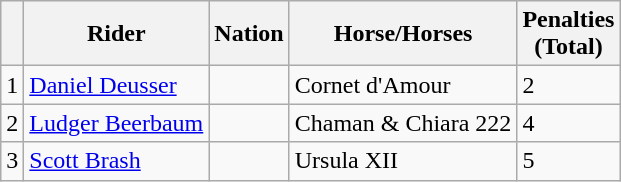<table class="wikitable">
<tr>
<th></th>
<th>Rider</th>
<th>Nation</th>
<th>Horse/Horses</th>
<th>Penalties<br>(Total)</th>
</tr>
<tr>
<td>1</td>
<td><a href='#'>Daniel Deusser</a></td>
<td></td>
<td>Cornet d'Amour</td>
<td>2</td>
</tr>
<tr>
<td>2</td>
<td><a href='#'>Ludger Beerbaum</a></td>
<td></td>
<td>Chaman & Chiara 222</td>
<td>4</td>
</tr>
<tr>
<td>3</td>
<td><a href='#'>Scott Brash</a></td>
<td></td>
<td>Ursula XII</td>
<td>5</td>
</tr>
</table>
